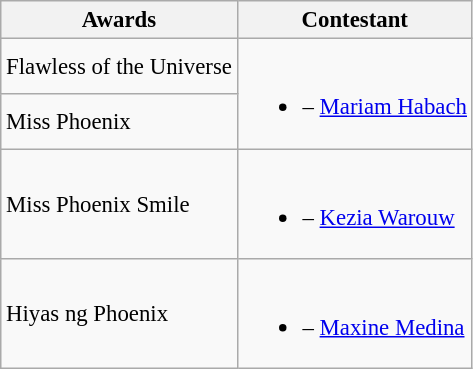<table class="wikitable sortable" style="font-size:95%;">
<tr>
<th>Awards</th>
<th>Contestant</th>
</tr>
<tr>
<td>Flawless of the Universe</td>
<td rowspan=2><br><ul><li> – <a href='#'>Mariam Habach</a></li></ul></td>
</tr>
<tr>
<td>Miss Phoenix</td>
</tr>
<tr>
<td>Miss Phoenix Smile</td>
<td><br><ul><li> – <a href='#'>Kezia Warouw</a></li></ul></td>
</tr>
<tr>
<td>Hiyas ng Phoenix</td>
<td><br><ul><li> – <a href='#'>Maxine Medina</a></li></ul></td>
</tr>
</table>
